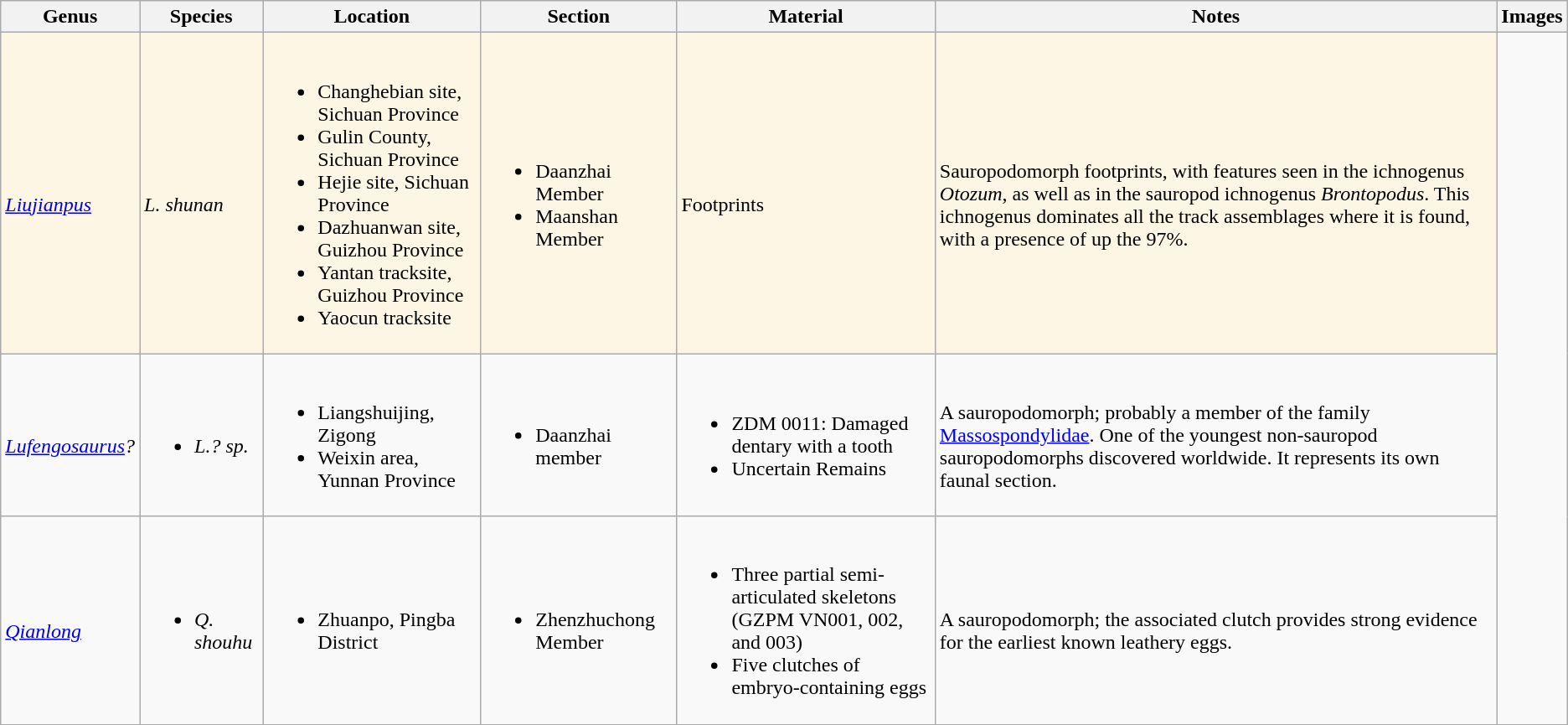<table class="wikitable" align="center">
<tr>
<th>Genus</th>
<th>Species</th>
<th>Location</th>
<th>Section</th>
<th>Material</th>
<th>Notes</th>
<th>Images</th>
</tr>
<tr>
<td style="background:#FEF6E4;"><br><em><a href='#'>Liujianpus</a></em></td>
<td style="background:#FEF6E4;"><br><em>L. shunan</em></td>
<td style="background:#FEF6E4;"><br><ul><li>Changhebian site, Sichuan Province</li><li>Gulin County, Sichuan Province</li><li>Hejie site, Sichuan Province</li><li>Dazhuanwan site, Guizhou Province</li><li>Yantan tracksite, Guizhou Province</li><li>Yaocun tracksite</li></ul></td>
<td style="background:#FEF6E4;"><br><ul><li>Daanzhai Member</li><li>Maanshan Member</li></ul></td>
<td style="background:#FEF6E4;"><br>Footprints</td>
<td style="background:#FEF6E4;"><br>Sauropodomorph footprints, with features seen in the ichnogenus <em>Otozum</em>, as well as in the sauropod ichnogenus <em>Brontopodus</em>. This ichnogenus dominates all the track assemblages where it is found, with a presence of up the 97%.</td>
<td rowspan = 100> </td>
</tr>
<tr>
<td><br><em><a href='#'>Lufengosaurus</a>?</em></td>
<td><br><ul><li><em>L.? sp.</em></li></ul></td>
<td><br><ul><li>Liangshuijing, Zigong</li><li>Weixin area, Yunnan Province</li></ul></td>
<td><br><ul><li>Daanzhai member</li></ul></td>
<td><br><ul><li>ZDM 0011: Damaged dentary with a tooth</li><li>Uncertain Remains</li></ul></td>
<td><br>A sauropodomorph; probably a member of the family <a href='#'>Massospondylidae</a>. One of the youngest non-sauropod sauropodomorphs discovered worldwide. It represents its own faunal section.</td>
</tr>
<tr>
<td><br><em><a href='#'>Qianlong</a></em></td>
<td><br><ul><li><em>Q. shouhu</em></li></ul></td>
<td><br><ul><li>Zhuanpo, Pingba District</li></ul></td>
<td><br><ul><li>Zhenzhuchong Member</li></ul></td>
<td><br><ul><li>Three partial semi-articulated skeletons (GZPM VN001, 002, and 003)</li><li>Five clutches of embryo-containing eggs</li></ul></td>
<td><br>A sauropodomorph; the associated clutch provides strong evidence for the earliest known leathery eggs.</td>
</tr>
<tr>
</tr>
</table>
